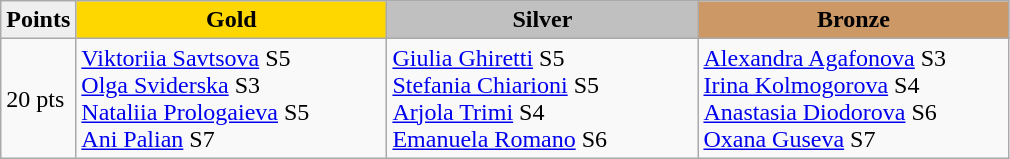<table class="wikitable" style="text-align:left">
<tr align="center">
<td bgcolor=efefef><strong>Points</strong></td>
<td width=200 bgcolor=gold><strong>Gold</strong></td>
<td width=200 bgcolor=silver><strong>Silver</strong></td>
<td width=200 bgcolor=CC9966><strong>Bronze</strong></td>
</tr>
<tr>
<td>20 pts</td>
<td><a href='#'>Viktoriia Savtsova</a> S5<br><a href='#'>Olga Sviderska</a> S3<br><a href='#'>Nataliia Prologaieva</a> S5<br><a href='#'>Ani Palian</a> S7<br></td>
<td><a href='#'>Giulia Ghiretti</a> S5<br><a href='#'>Stefania Chiarioni</a> S5<br><a href='#'>Arjola Trimi</a> S4<br><a href='#'>Emanuela Romano</a> S6<br></td>
<td><a href='#'>Alexandra Agafonova</a> S3<br><a href='#'>Irina Kolmogorova</a> S4<br><a href='#'>Anastasia Diodorova</a> S6<br><a href='#'>Oxana Guseva</a> S7<br></td>
</tr>
</table>
